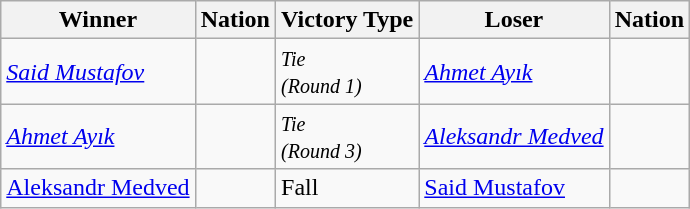<table class="wikitable sortable" style="text-align:left;">
<tr>
<th>Winner</th>
<th>Nation</th>
<th>Victory Type</th>
<th>Loser</th>
<th>Nation</th>
</tr>
<tr style="font-style: italic">
<td><a href='#'>Said Mustafov</a></td>
<td></td>
<td><small>Tie<br>(Round 1)</small></td>
<td><a href='#'>Ahmet Ayık</a></td>
<td></td>
</tr>
<tr style="font-style: italic">
<td><a href='#'>Ahmet Ayık</a></td>
<td></td>
<td><small>Tie<br>(Round 3)</small></td>
<td><a href='#'>Aleksandr Medved</a></td>
<td></td>
</tr>
<tr>
<td><a href='#'>Aleksandr Medved</a></td>
<td></td>
<td>Fall</td>
<td><a href='#'>Said Mustafov</a></td>
<td></td>
</tr>
</table>
